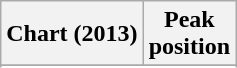<table class="wikitable sortable">
<tr>
<th align="left">Chart (2013)</th>
<th align="center">Peak<br>position</th>
</tr>
<tr>
</tr>
<tr>
</tr>
<tr>
</tr>
<tr>
</tr>
<tr>
</tr>
</table>
